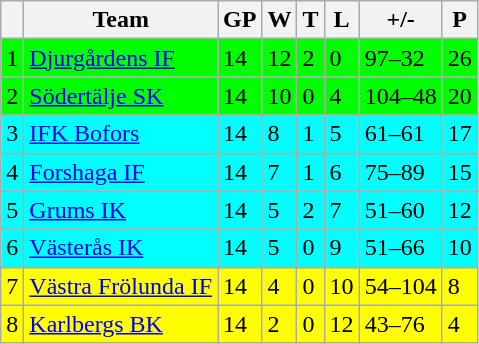<table class="wikitable">
<tr>
<th></th>
<th>Team</th>
<th>GP</th>
<th>W</th>
<th>T</th>
<th>L</th>
<th>+/-</th>
<th>P</th>
</tr>
<tr style="background:#00FF00">
<td>1</td>
<td><a href='#'>Djurgårdens IF</a></td>
<td>14</td>
<td>12</td>
<td>2</td>
<td>0</td>
<td>97–32</td>
<td>26</td>
</tr>
<tr style="background:#00FF00">
<td>2</td>
<td><a href='#'>Södertälje SK</a></td>
<td>14</td>
<td>10</td>
<td>0</td>
<td>4</td>
<td>104–48</td>
<td>20</td>
</tr>
<tr style="background:#00FFFF">
<td>3</td>
<td><a href='#'>IFK Bofors</a></td>
<td>14</td>
<td>8</td>
<td>1</td>
<td>5</td>
<td>61–61</td>
<td>17</td>
</tr>
<tr style="background:#00FFFF">
<td>4</td>
<td><a href='#'>Forshaga IF</a></td>
<td>14</td>
<td>7</td>
<td>1</td>
<td>6</td>
<td>75–89</td>
<td>15</td>
</tr>
<tr style="background:#00FFFF">
<td>5</td>
<td><a href='#'>Grums IK</a></td>
<td>14</td>
<td>5</td>
<td>2</td>
<td>7</td>
<td>51–60</td>
<td>12</td>
</tr>
<tr style="background:#00FFFF">
<td>6</td>
<td><a href='#'>Västerås IK</a></td>
<td>14</td>
<td>5</td>
<td>0</td>
<td>9</td>
<td>51–66</td>
<td>10</td>
</tr>
<tr style="background:#FFFF00">
<td>7</td>
<td><a href='#'>Västra Frölunda IF</a></td>
<td>14</td>
<td>4</td>
<td>0</td>
<td>10</td>
<td>54–104</td>
<td>8</td>
</tr>
<tr style="background:#FFFF00">
<td>8</td>
<td><a href='#'>Karlbergs BK</a></td>
<td>14</td>
<td>2</td>
<td>0</td>
<td>12</td>
<td>43–76</td>
<td>4</td>
</tr>
</table>
